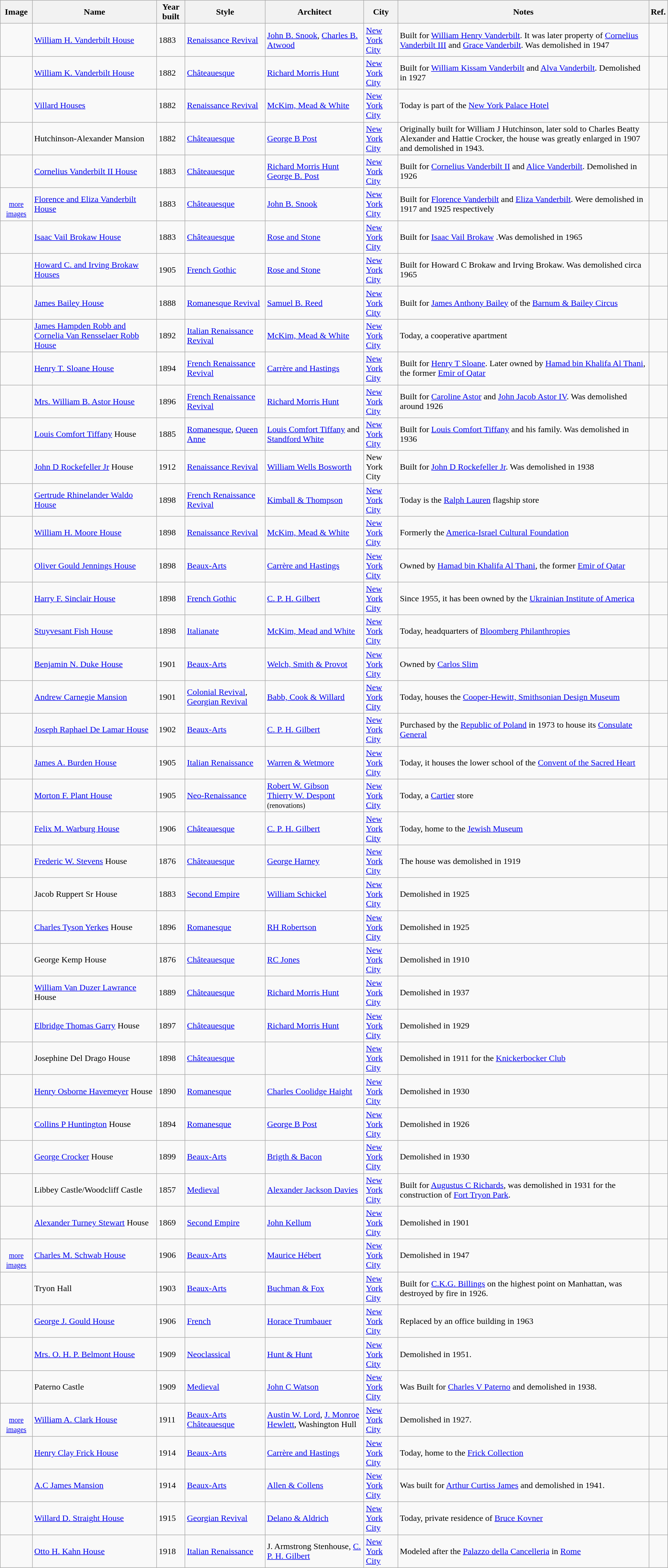<table class="sortable wikitable">
<tr>
<th>Image</th>
<th>Name</th>
<th>Year built</th>
<th>Style</th>
<th>Architect</th>
<th>City</th>
<th>Notes</th>
<th>Ref.</th>
</tr>
<tr>
<td style="text-align:center;"><br><small></small></td>
<td><a href='#'>William H. Vanderbilt House</a></td>
<td>1883</td>
<td><a href='#'>Renaissance Revival</a></td>
<td><a href='#'>John B. Snook</a>, <a href='#'>Charles B. Atwood</a></td>
<td><a href='#'>New York City</a></td>
<td>Built for <a href='#'>William Henry Vanderbilt</a>. It was later property of <a href='#'>Cornelius Vanderbilt III</a> and <a href='#'>Grace Vanderbilt</a>. Was demolished in 1947</td>
<td></td>
</tr>
<tr>
<td style="text-align:center;"><br><small></small></td>
<td><a href='#'>William K. Vanderbilt House</a></td>
<td>1882</td>
<td><a href='#'>Châteauesque</a></td>
<td><a href='#'>Richard Morris Hunt</a></td>
<td><a href='#'>New York City</a></td>
<td>Built for <a href='#'>William Kissam Vanderbilt</a> and <a href='#'>Alva Vanderbilt</a>. Demolished in 1927</td>
<td></td>
</tr>
<tr>
<td style="text-align:center;"><br><small></small></td>
<td><a href='#'>Villard Houses</a></td>
<td>1882</td>
<td><a href='#'>Renaissance Revival</a></td>
<td><a href='#'>McKim, Mead & White</a></td>
<td><a href='#'>New York City</a></td>
<td>Today is part of the <a href='#'>New York Palace Hotel</a></td>
<td></td>
</tr>
<tr>
<td></td>
<td>Hutchinson-Alexander Mansion</td>
<td>1882</td>
<td><a href='#'>Châteauesque</a></td>
<td><a href='#'>George B Post</a></td>
<td><a href='#'>New York City</a></td>
<td>Originally built for William J Hutchinson, later sold to Charles Beatty Alexander and Hattie Crocker, the house was greatly enlarged in 1907 and demolished in 1943.</td>
<td></td>
</tr>
<tr>
<td style="text-align:center;"><br><small></small></td>
<td><a href='#'>Cornelius Vanderbilt II House</a></td>
<td>1883</td>
<td><a href='#'>Châteauesque</a></td>
<td><a href='#'>Richard Morris Hunt</a> <a href='#'>George B. Post</a></td>
<td><a href='#'>New York City</a></td>
<td>Built for <a href='#'>Cornelius Vanderbilt II</a> and <a href='#'>Alice Vanderbilt</a>. Demolished in 1926</td>
<td></td>
</tr>
<tr>
<td style="text-align:center;"><br><small><a href='#'>more images</a></small></td>
<td><a href='#'>Florence and Eliza Vanderbilt House</a></td>
<td>1883</td>
<td><a href='#'>Châteauesque</a></td>
<td><a href='#'>John B. Snook</a></td>
<td><a href='#'>New York City</a></td>
<td>Built for <a href='#'>Florence Vanderbilt</a> and <a href='#'>Eliza Vanderbilt</a>. Were demolished in 1917 and 1925 respectively</td>
<td></td>
</tr>
<tr>
<td style="text-align:center;"></td>
<td><a href='#'>Isaac Vail Brokaw House</a></td>
<td>1883</td>
<td><a href='#'>Châteauesque</a></td>
<td><a href='#'>Rose and Stone</a></td>
<td><a href='#'>New York City</a></td>
<td>Built for <a href='#'>Isaac Vail Brokaw</a> .Was demolished in 1965</td>
<td></td>
</tr>
<tr>
<td style="text-align:center;"></td>
<td><a href='#'>Howard C. and Irving Brokaw Houses</a></td>
<td>1905</td>
<td><a href='#'>French Gothic</a></td>
<td><a href='#'>Rose and Stone</a></td>
<td><a href='#'>New York City</a></td>
<td>Built for Howard C Brokaw and Irving Brokaw. Was demolished circa 1965</td>
<td></td>
</tr>
<tr>
<td style="text-align:center;"><br><small></small></td>
<td><a href='#'>James Bailey House</a></td>
<td>1888</td>
<td><a href='#'>Romanesque Revival</a></td>
<td><a href='#'>Samuel B. Reed</a></td>
<td><a href='#'>New York City</a></td>
<td>Built for <a href='#'>James Anthony Bailey</a> of the <a href='#'>Barnum & Bailey Circus</a></td>
<td></td>
</tr>
<tr>
<td style="text-align:center;"><br><small></small></td>
<td><a href='#'>James Hampden Robb and Cornelia Van Rensselaer Robb House</a></td>
<td>1892</td>
<td><a href='#'>Italian Renaissance Revival</a></td>
<td><a href='#'>McKim, Mead & White</a></td>
<td><a href='#'>New York City</a></td>
<td>Today, a cooperative apartment</td>
<td></td>
</tr>
<tr>
<td style="text-align:center;"><br><small></small></td>
<td><a href='#'>Henry T. Sloane House</a></td>
<td>1894</td>
<td><a href='#'>French Renaissance Revival</a></td>
<td><a href='#'>Carrère and Hastings</a></td>
<td><a href='#'>New York City</a></td>
<td>Built for <a href='#'>Henry T Sloane</a>. Later owned by <a href='#'>Hamad bin Khalifa Al Thani</a>, the former <a href='#'>Emir of Qatar</a></td>
<td></td>
</tr>
<tr>
<td style="text-align:center;"><br><small></small></td>
<td><a href='#'>Mrs. William B. Astor House</a></td>
<td>1896</td>
<td><a href='#'>French Renaissance Revival</a></td>
<td><a href='#'>Richard Morris Hunt</a></td>
<td><a href='#'>New York City</a></td>
<td>Built for <a href='#'>Caroline Astor</a> and <a href='#'>John Jacob Astor IV</a>. Was demolished around 1926</td>
<td></td>
</tr>
<tr>
<td></td>
<td><a href='#'>Louis Comfort Tiffany</a> House</td>
<td>1885</td>
<td><a href='#'>Romanesque</a>, <a href='#'>Queen Anne</a></td>
<td><a href='#'>Louis Comfort Tiffany</a> and <a href='#'>Standford White</a></td>
<td><a href='#'>New York City</a></td>
<td>Built for <a href='#'>Louis Comfort Tiffany</a> and his family. Was demolished in 1936</td>
<td></td>
</tr>
<tr>
<td></td>
<td><a href='#'>John D Rockefeller Jr</a> House</td>
<td>1912</td>
<td><a href='#'>Renaissance Revival</a></td>
<td><a href='#'>William Wells Bosworth</a></td>
<td>New York City</td>
<td>Built for <a href='#'>John D Rockefeller Jr</a>. Was demolished in 1938</td>
<td></td>
</tr>
<tr>
<td style="text-align:center;"><br><small></small></td>
<td><a href='#'>Gertrude Rhinelander Waldo House</a></td>
<td>1898</td>
<td><a href='#'>French Renaissance Revival</a></td>
<td><a href='#'>Kimball & Thompson</a></td>
<td><a href='#'>New York City</a></td>
<td>Today is the <a href='#'>Ralph Lauren</a> flagship store</td>
<td></td>
</tr>
<tr>
<td style="text-align:center;"><br><small></small></td>
<td><a href='#'>William H. Moore House</a></td>
<td>1898</td>
<td><a href='#'>Renaissance Revival</a></td>
<td><a href='#'>McKim, Mead & White</a></td>
<td><a href='#'>New York City</a></td>
<td>Formerly the <a href='#'>America-Israel Cultural Foundation</a></td>
<td></td>
</tr>
<tr>
<td style="text-align:center;"><br><small></small></td>
<td><a href='#'>Oliver Gould Jennings House</a></td>
<td>1898</td>
<td><a href='#'>Beaux-Arts</a></td>
<td><a href='#'>Carrère and Hastings</a></td>
<td><a href='#'>New York City</a></td>
<td>Owned by <a href='#'>Hamad bin Khalifa Al Thani</a>, the former <a href='#'>Emir of Qatar</a></td>
<td></td>
</tr>
<tr>
<td style="text-align:center;"><br><small></small></td>
<td><a href='#'>Harry F. Sinclair House</a></td>
<td>1898</td>
<td><a href='#'>French Gothic</a></td>
<td><a href='#'>C. P. H. Gilbert</a></td>
<td><a href='#'>New York City</a></td>
<td>Since 1955, it has been owned by the <a href='#'>Ukrainian Institute of America</a></td>
<td></td>
</tr>
<tr>
<td style="text-align:center;"><br><small></small></td>
<td><a href='#'>Stuyvesant Fish House</a></td>
<td>1898</td>
<td><a href='#'>Italianate</a></td>
<td><a href='#'>McKim, Mead and White</a></td>
<td><a href='#'>New York City</a></td>
<td>Today, headquarters of <a href='#'>Bloomberg Philanthropies</a></td>
<td></td>
</tr>
<tr>
<td style="text-align:center;"><br><small></small></td>
<td><a href='#'>Benjamin N. Duke House</a></td>
<td>1901</td>
<td><a href='#'>Beaux-Arts</a></td>
<td><a href='#'>Welch, Smith & Provot</a></td>
<td><a href='#'>New York City</a></td>
<td>Owned by <a href='#'>Carlos Slim</a></td>
<td></td>
</tr>
<tr>
<td style="text-align:center;"><br><small></small></td>
<td><a href='#'>Andrew Carnegie Mansion</a></td>
<td>1901</td>
<td><a href='#'>Colonial Revival</a>, <a href='#'>Georgian Revival</a></td>
<td><a href='#'>Babb, Cook & Willard</a></td>
<td><a href='#'>New York City</a></td>
<td>Today, houses the <a href='#'>Cooper-Hewitt, Smithsonian Design Museum</a></td>
<td></td>
</tr>
<tr>
<td style="text-align:center;"><br><small></small></td>
<td><a href='#'>Joseph Raphael De Lamar House</a></td>
<td>1902</td>
<td><a href='#'>Beaux-Arts</a></td>
<td><a href='#'>C. P. H. Gilbert</a></td>
<td><a href='#'>New York City</a></td>
<td>Purchased by the <a href='#'>Republic of Poland</a> in 1973 to house its <a href='#'>Consulate General</a></td>
<td></td>
</tr>
<tr>
<td style="text-align:center;"><br><small></small></td>
<td><a href='#'>James A. Burden House</a></td>
<td>1905</td>
<td><a href='#'>Italian Renaissance</a></td>
<td><a href='#'>Warren & Wetmore</a></td>
<td><a href='#'>New York City</a></td>
<td>Today, it houses the lower school of the <a href='#'>Convent of the Sacred Heart</a></td>
<td></td>
</tr>
<tr>
<td style="text-align:center;"><br><small></small></td>
<td><a href='#'>Morton F. Plant House</a></td>
<td>1905</td>
<td><a href='#'>Neo-Renaissance</a></td>
<td><a href='#'>Robert W. Gibson</a><br><a href='#'>Thierry W. Despont</a> <small>(renovations)</small></td>
<td><a href='#'>New York City</a></td>
<td>Today, a <a href='#'>Cartier</a> store</td>
<td></td>
</tr>
<tr>
<td style="text-align:center;"><br><small></small></td>
<td><a href='#'>Felix M. Warburg House</a></td>
<td>1906</td>
<td><a href='#'>Châteauesque</a></td>
<td><a href='#'>C. P. H. Gilbert</a></td>
<td><a href='#'>New York City</a></td>
<td>Today, home to the <a href='#'>Jewish Museum</a></td>
<td></td>
</tr>
<tr>
<td></td>
<td><a href='#'>Frederic W. Stevens</a> House</td>
<td>1876</td>
<td><a href='#'>Châteauesque</a></td>
<td><a href='#'>George Harney</a></td>
<td><a href='#'>New York City</a></td>
<td>The house was demolished in 1919</td>
<td></td>
</tr>
<tr>
<td></td>
<td>Jacob Ruppert Sr House</td>
<td>1883</td>
<td><a href='#'>Second Empire</a></td>
<td><a href='#'>William Schickel</a></td>
<td><a href='#'>New York City</a></td>
<td>Demolished in 1925</td>
<td></td>
</tr>
<tr>
<td></td>
<td><a href='#'>Charles Tyson Yerkes</a> House</td>
<td>1896</td>
<td><a href='#'>Romanesque</a></td>
<td><a href='#'>RH Robertson</a></td>
<td><a href='#'>New York City</a></td>
<td>Demolished in 1925</td>
<td></td>
</tr>
<tr>
<td></td>
<td>George Kemp House</td>
<td>1876</td>
<td><a href='#'>Châteauesque</a></td>
<td><a href='#'>RC Jones</a></td>
<td><a href='#'>New York City</a></td>
<td>Demolished in 1910</td>
<td></td>
</tr>
<tr>
<td></td>
<td><a href='#'>William Van Duzer Lawrance</a> House</td>
<td>1889</td>
<td><a href='#'>Châteauesque</a></td>
<td><a href='#'>Richard Morris Hunt</a></td>
<td><a href='#'>New York City</a></td>
<td>Demolished in 1937</td>
<td></td>
</tr>
<tr>
<td></td>
<td><a href='#'>Elbridge Thomas Garry</a> House</td>
<td>1897</td>
<td><a href='#'>Châteauesque</a></td>
<td><a href='#'>Richard Morris Hunt</a></td>
<td><a href='#'>New York City</a></td>
<td>Demolished in 1929</td>
<td></td>
</tr>
<tr>
<td></td>
<td>Josephine Del Drago House</td>
<td>1898</td>
<td><a href='#'>Châteauesque</a></td>
<td></td>
<td><a href='#'>New York City</a></td>
<td>Demolished in 1911 for the <a href='#'>Knickerbocker Club</a></td>
<td></td>
</tr>
<tr>
<td></td>
<td><a href='#'>Henry Osborne Havemeyer</a> House</td>
<td>1890</td>
<td><a href='#'>Romanesque</a></td>
<td><a href='#'>Charles Coolidge Haight</a></td>
<td><a href='#'>New York City</a></td>
<td>Demolished in 1930</td>
<td></td>
</tr>
<tr>
<td></td>
<td><a href='#'>Collins P Huntington</a> House</td>
<td>1894</td>
<td><a href='#'>Romanesque</a></td>
<td><a href='#'>George B Post</a></td>
<td><a href='#'>New York City</a></td>
<td>Demolished in 1926</td>
<td></td>
</tr>
<tr>
<td></td>
<td><a href='#'>George Crocker</a> House</td>
<td>1899</td>
<td><a href='#'>Beaux-Arts</a></td>
<td><a href='#'>Brigth & Bacon</a></td>
<td><a href='#'>New York City</a></td>
<td>Demolished in 1930</td>
<td></td>
</tr>
<tr>
<td></td>
<td>Libbey Castle/Woodcliff Castle</td>
<td>1857</td>
<td><a href='#'>Medieval</a></td>
<td><a href='#'>Alexander Jackson Davies</a></td>
<td><a href='#'>New York City</a></td>
<td>Built for <a href='#'>Augustus C Richards</a>, was demolished in 1931 for the construction of <a href='#'>Fort Tryon Park</a>.</td>
<td></td>
</tr>
<tr>
<td></td>
<td><a href='#'>Alexander Turney Stewart</a> House</td>
<td>1869</td>
<td><a href='#'>Second Empire</a></td>
<td><a href='#'>John Kellum</a></td>
<td><a href='#'>New York City</a></td>
<td>Demolished in 1901</td>
<td></td>
</tr>
<tr>
<td style="text-align:center;"><br><small><a href='#'>more images</a></small></td>
<td><a href='#'>Charles M. Schwab House</a></td>
<td>1906</td>
<td><a href='#'>Beaux-Arts</a></td>
<td><a href='#'>Maurice Hébert</a></td>
<td><a href='#'>New York City</a></td>
<td>Demolished in 1947</td>
<td></td>
</tr>
<tr>
<td></td>
<td>Tryon Hall</td>
<td>1903</td>
<td><a href='#'>Beaux-Arts</a></td>
<td><a href='#'>Buchman & Fox</a></td>
<td><a href='#'>New York City</a></td>
<td>Built for <a href='#'>C.K.G. Billings</a> on the highest point on Manhattan, was destroyed by fire in 1926.</td>
<td></td>
</tr>
<tr>
<td style="text-align:center;"><br><small></small></td>
<td><a href='#'>George J. Gould House</a></td>
<td>1906</td>
<td><a href='#'>French</a></td>
<td><a href='#'>Horace Trumbauer</a></td>
<td><a href='#'>New York City</a></td>
<td>Replaced by an office building in 1963</td>
<td></td>
</tr>
<tr>
<td style="text-align:center;"><br><small></small></td>
<td><a href='#'>Mrs. O. H. P. Belmont House</a></td>
<td>1909</td>
<td><a href='#'>Neoclassical</a></td>
<td><a href='#'>Hunt & Hunt</a></td>
<td><a href='#'>New York City</a></td>
<td>Demolished in 1951.</td>
<td></td>
</tr>
<tr>
<td></td>
<td>Paterno Castle</td>
<td>1909</td>
<td><a href='#'>Medieval</a></td>
<td><a href='#'>John C Watson</a></td>
<td><a href='#'>New York City</a></td>
<td>Was Built for <a href='#'>Charles V Paterno</a> and demolished in 1938.</td>
<td></td>
</tr>
<tr>
<td style="text-align:center;"><br><small><a href='#'>more images</a></small></td>
<td><a href='#'>William A. Clark House</a></td>
<td>1911</td>
<td><a href='#'>Beaux-Arts</a> <a href='#'>Châteauesque</a></td>
<td><a href='#'>Austin W. Lord</a>, <a href='#'>J. Monroe Hewlett</a>, Washington Hull</td>
<td><a href='#'>New York City</a></td>
<td>Demolished in 1927.</td>
<td></td>
</tr>
<tr>
<td style="text-align:center;"><br><small></small></td>
<td><a href='#'>Henry Clay Frick House</a></td>
<td>1914</td>
<td><a href='#'>Beaux-Arts</a></td>
<td><a href='#'>Carrère and Hastings</a></td>
<td><a href='#'>New York City</a></td>
<td>Today, home to the <a href='#'>Frick Collection</a></td>
<td></td>
</tr>
<tr>
<td></td>
<td><a href='#'>A.C James Mansion</a></td>
<td>1914</td>
<td><a href='#'>Beaux-Arts</a></td>
<td><a href='#'>Allen & Collens</a></td>
<td><a href='#'>New York City</a></td>
<td>Was built for <a href='#'>Arthur Curtiss James</a> and demolished in 1941.</td>
<td></td>
</tr>
<tr>
<td style="text-align:center;"><br><small></small></td>
<td><a href='#'>Willard D. Straight House</a></td>
<td>1915</td>
<td><a href='#'>Georgian Revival</a></td>
<td><a href='#'>Delano & Aldrich</a></td>
<td><a href='#'>New York City</a></td>
<td>Today, private residence of <a href='#'>Bruce Kovner</a></td>
<td></td>
</tr>
<tr>
<td style="text-align:center;"><br><small></small></td>
<td><a href='#'>Otto H. Kahn House</a></td>
<td>1918</td>
<td><a href='#'>Italian Renaissance</a></td>
<td>J. Armstrong Stenhouse, <a href='#'>C. P. H. Gilbert</a></td>
<td><a href='#'>New York City</a></td>
<td>Modeled after the <a href='#'>Palazzo della Cancelleria</a> in <a href='#'>Rome</a></td>
<td></td>
</tr>
</table>
